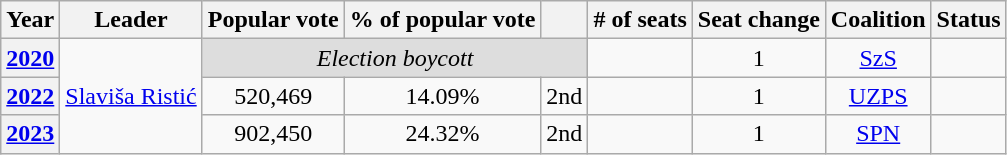<table class="wikitable" style="text-align:center">
<tr>
<th>Year</th>
<th>Leader</th>
<th>Popular vote</th>
<th>% of popular vote</th>
<th></th>
<th># of seats</th>
<th>Seat change</th>
<th>Coalition</th>
<th>Status</th>
</tr>
<tr>
<th><a href='#'>2020</a></th>
<td rowspan="3"><a href='#'>Slaviša Ristić</a></td>
<td colspan="3" style="background:#ddd"><em>Election boycott</em></td>
<td></td>
<td> 1</td>
<td><a href='#'>SzS</a></td>
<td></td>
</tr>
<tr>
<th><a href='#'>2022</a></th>
<td>520,469</td>
<td>14.09%</td>
<td> 2nd</td>
<td></td>
<td> 1</td>
<td><a href='#'>UZPS</a></td>
<td></td>
</tr>
<tr>
<th><a href='#'>2023</a></th>
<td>902,450</td>
<td>24.32%</td>
<td> 2nd</td>
<td></td>
<td> 1</td>
<td><a href='#'>SPN</a></td>
<td></td>
</tr>
</table>
